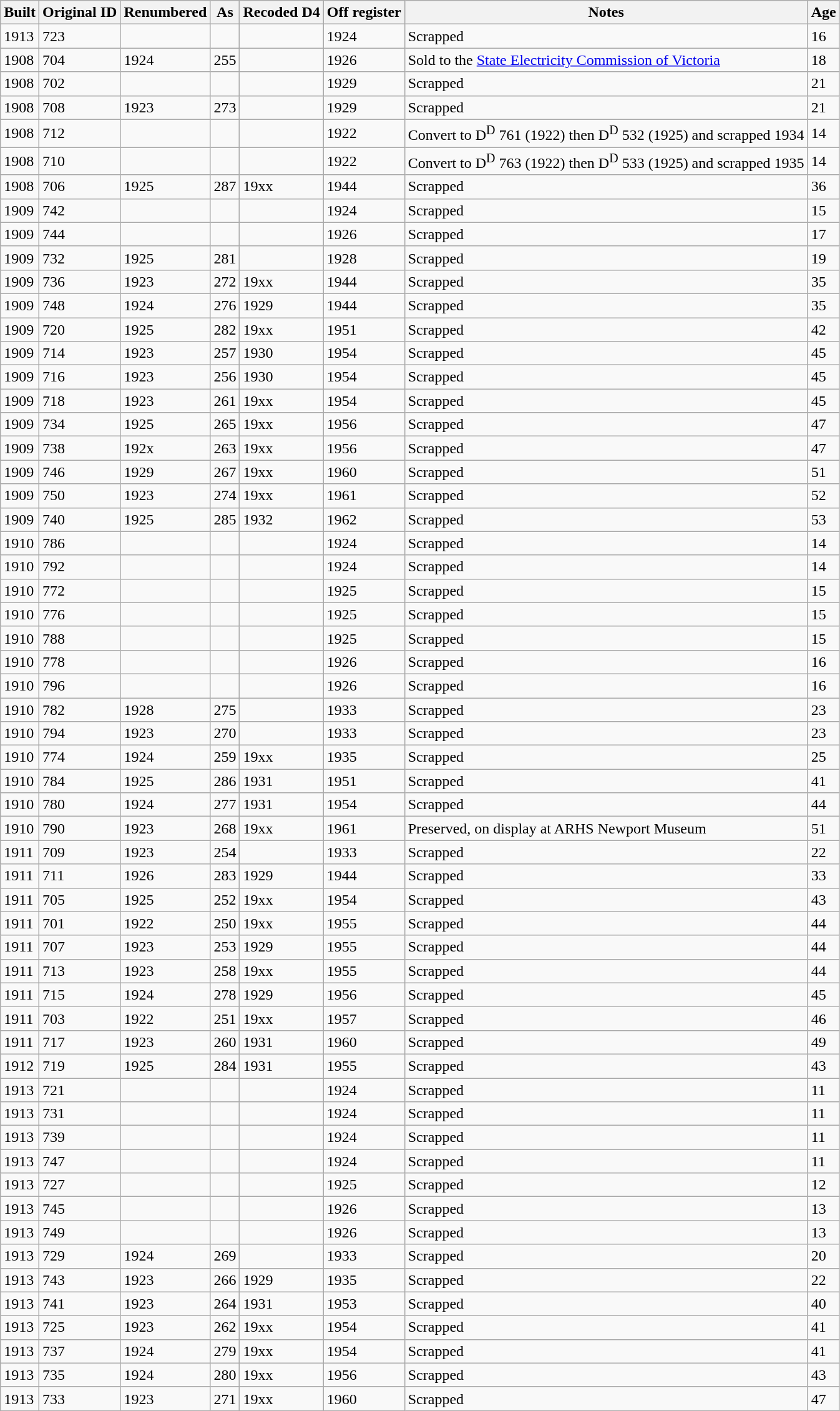<table class="wikitable collapsible collapsed sortable">
<tr>
<th>Built</th>
<th>Original ID</th>
<th>Renumbered</th>
<th>As</th>
<th>Recoded D4</th>
<th>Off register</th>
<th>Notes</th>
<th>Age</th>
</tr>
<tr>
<td>1913</td>
<td>723</td>
<td></td>
<td></td>
<td></td>
<td>1924</td>
<td>Scrapped</td>
<td>16</td>
</tr>
<tr>
<td>1908</td>
<td>704</td>
<td>1924</td>
<td>255</td>
<td></td>
<td>1926</td>
<td>Sold to the <a href='#'>State Electricity Commission of Victoria</a></td>
<td>18</td>
</tr>
<tr>
<td>1908</td>
<td>702</td>
<td></td>
<td></td>
<td></td>
<td>1929</td>
<td>Scrapped</td>
<td>21</td>
</tr>
<tr>
<td>1908</td>
<td>708</td>
<td>1923</td>
<td>273</td>
<td></td>
<td>1929</td>
<td>Scrapped</td>
<td>21</td>
</tr>
<tr>
<td>1908</td>
<td>712</td>
<td></td>
<td></td>
<td></td>
<td>1922</td>
<td>Convert to D<sup>D</sup> 761 (1922) then D<sup>D</sup> 532 (1925) and scrapped 1934</td>
<td>14</td>
</tr>
<tr>
<td>1908</td>
<td>710</td>
<td></td>
<td></td>
<td></td>
<td>1922</td>
<td>Convert to D<sup>D</sup> 763 (1922) then D<sup>D</sup> 533 (1925) and scrapped 1935</td>
<td>14</td>
</tr>
<tr>
<td>1908</td>
<td>706</td>
<td>1925</td>
<td>287</td>
<td>19xx</td>
<td>1944</td>
<td>Scrapped</td>
<td>36</td>
</tr>
<tr>
<td>1909</td>
<td>742</td>
<td></td>
<td></td>
<td></td>
<td>1924</td>
<td>Scrapped</td>
<td>15</td>
</tr>
<tr>
<td>1909</td>
<td>744</td>
<td></td>
<td></td>
<td></td>
<td>1926</td>
<td>Scrapped</td>
<td>17</td>
</tr>
<tr>
<td>1909</td>
<td>732</td>
<td>1925</td>
<td>281</td>
<td></td>
<td>1928</td>
<td>Scrapped</td>
<td>19</td>
</tr>
<tr>
<td>1909</td>
<td>736</td>
<td>1923</td>
<td>272</td>
<td>19xx</td>
<td>1944</td>
<td>Scrapped</td>
<td>35</td>
</tr>
<tr>
<td>1909</td>
<td>748</td>
<td>1924</td>
<td>276</td>
<td>1929</td>
<td>1944</td>
<td>Scrapped</td>
<td>35</td>
</tr>
<tr>
<td>1909</td>
<td>720</td>
<td>1925</td>
<td>282</td>
<td>19xx</td>
<td>1951</td>
<td>Scrapped</td>
<td>42</td>
</tr>
<tr>
<td>1909</td>
<td>714</td>
<td>1923</td>
<td>257</td>
<td>1930</td>
<td>1954</td>
<td>Scrapped</td>
<td>45</td>
</tr>
<tr>
<td>1909</td>
<td>716</td>
<td>1923</td>
<td>256</td>
<td>1930</td>
<td>1954</td>
<td>Scrapped</td>
<td>45</td>
</tr>
<tr>
<td>1909</td>
<td>718</td>
<td>1923</td>
<td>261</td>
<td>19xx</td>
<td>1954</td>
<td>Scrapped</td>
<td>45</td>
</tr>
<tr>
<td>1909</td>
<td>734</td>
<td>1925</td>
<td>265</td>
<td>19xx</td>
<td>1956</td>
<td>Scrapped</td>
<td>47</td>
</tr>
<tr>
<td>1909</td>
<td>738</td>
<td>192x</td>
<td>263</td>
<td>19xx</td>
<td>1956</td>
<td>Scrapped</td>
<td>47</td>
</tr>
<tr>
<td>1909</td>
<td>746</td>
<td>1929</td>
<td>267</td>
<td>19xx</td>
<td>1960</td>
<td>Scrapped</td>
<td>51</td>
</tr>
<tr>
<td>1909</td>
<td>750</td>
<td>1923</td>
<td>274</td>
<td>19xx</td>
<td>1961</td>
<td>Scrapped</td>
<td>52</td>
</tr>
<tr>
<td>1909</td>
<td>740</td>
<td>1925</td>
<td>285</td>
<td>1932</td>
<td>1962</td>
<td>Scrapped</td>
<td>53</td>
</tr>
<tr>
<td>1910</td>
<td>786</td>
<td></td>
<td></td>
<td></td>
<td>1924</td>
<td>Scrapped</td>
<td>14</td>
</tr>
<tr>
<td>1910</td>
<td>792</td>
<td></td>
<td></td>
<td></td>
<td>1924</td>
<td>Scrapped</td>
<td>14</td>
</tr>
<tr>
<td>1910</td>
<td>772</td>
<td></td>
<td></td>
<td></td>
<td>1925</td>
<td>Scrapped</td>
<td>15</td>
</tr>
<tr>
<td>1910</td>
<td>776</td>
<td></td>
<td></td>
<td></td>
<td>1925</td>
<td>Scrapped</td>
<td>15</td>
</tr>
<tr>
<td>1910</td>
<td>788</td>
<td></td>
<td></td>
<td></td>
<td>1925</td>
<td>Scrapped</td>
<td>15</td>
</tr>
<tr>
<td>1910</td>
<td>778</td>
<td></td>
<td></td>
<td></td>
<td>1926</td>
<td>Scrapped</td>
<td>16</td>
</tr>
<tr>
<td>1910</td>
<td>796</td>
<td></td>
<td></td>
<td></td>
<td>1926</td>
<td>Scrapped</td>
<td>16</td>
</tr>
<tr>
<td>1910</td>
<td>782</td>
<td>1928</td>
<td>275</td>
<td></td>
<td>1933</td>
<td>Scrapped</td>
<td>23</td>
</tr>
<tr>
<td>1910</td>
<td>794</td>
<td>1923</td>
<td>270</td>
<td></td>
<td>1933</td>
<td>Scrapped</td>
<td>23</td>
</tr>
<tr>
<td>1910</td>
<td>774</td>
<td>1924</td>
<td>259</td>
<td>19xx</td>
<td>1935</td>
<td>Scrapped</td>
<td>25</td>
</tr>
<tr>
<td>1910</td>
<td>784</td>
<td>1925</td>
<td>286</td>
<td>1931</td>
<td>1951</td>
<td>Scrapped</td>
<td>41</td>
</tr>
<tr>
<td>1910</td>
<td>780</td>
<td>1924</td>
<td>277</td>
<td>1931</td>
<td>1954</td>
<td>Scrapped</td>
<td>44</td>
</tr>
<tr>
<td>1910</td>
<td>790</td>
<td>1923</td>
<td>268</td>
<td>19xx</td>
<td>1961</td>
<td>Preserved, on display at ARHS Newport Museum</td>
<td>51</td>
</tr>
<tr>
<td>1911</td>
<td>709</td>
<td>1923</td>
<td>254</td>
<td></td>
<td>1933</td>
<td>Scrapped</td>
<td>22</td>
</tr>
<tr>
<td>1911</td>
<td>711</td>
<td>1926</td>
<td>283</td>
<td>1929</td>
<td>1944</td>
<td>Scrapped</td>
<td>33</td>
</tr>
<tr>
<td>1911</td>
<td>705</td>
<td>1925</td>
<td>252</td>
<td>19xx</td>
<td>1954</td>
<td>Scrapped</td>
<td>43</td>
</tr>
<tr>
<td>1911</td>
<td>701</td>
<td>1922</td>
<td>250</td>
<td>19xx</td>
<td>1955</td>
<td>Scrapped</td>
<td>44</td>
</tr>
<tr>
<td>1911</td>
<td>707</td>
<td>1923</td>
<td>253</td>
<td>1929</td>
<td>1955</td>
<td>Scrapped</td>
<td>44</td>
</tr>
<tr>
<td>1911</td>
<td>713</td>
<td>1923</td>
<td>258</td>
<td>19xx</td>
<td>1955</td>
<td>Scrapped</td>
<td>44</td>
</tr>
<tr>
<td>1911</td>
<td>715</td>
<td>1924</td>
<td>278</td>
<td>1929</td>
<td>1956</td>
<td>Scrapped</td>
<td>45</td>
</tr>
<tr>
<td>1911</td>
<td>703</td>
<td>1922</td>
<td>251</td>
<td>19xx</td>
<td>1957</td>
<td>Scrapped</td>
<td>46</td>
</tr>
<tr>
<td>1911</td>
<td>717</td>
<td>1923</td>
<td>260</td>
<td>1931</td>
<td>1960</td>
<td>Scrapped</td>
<td>49</td>
</tr>
<tr>
<td>1912</td>
<td>719</td>
<td>1925</td>
<td>284</td>
<td>1931</td>
<td>1955</td>
<td>Scrapped</td>
<td>43</td>
</tr>
<tr>
<td>1913</td>
<td>721</td>
<td></td>
<td></td>
<td></td>
<td>1924</td>
<td>Scrapped</td>
<td>11</td>
</tr>
<tr>
<td>1913</td>
<td>731</td>
<td></td>
<td></td>
<td></td>
<td>1924</td>
<td>Scrapped</td>
<td>11</td>
</tr>
<tr>
<td>1913</td>
<td>739</td>
<td></td>
<td></td>
<td></td>
<td>1924</td>
<td>Scrapped</td>
<td>11</td>
</tr>
<tr>
<td>1913</td>
<td>747</td>
<td></td>
<td></td>
<td></td>
<td>1924</td>
<td>Scrapped</td>
<td>11</td>
</tr>
<tr>
<td>1913</td>
<td>727</td>
<td></td>
<td></td>
<td></td>
<td>1925</td>
<td>Scrapped</td>
<td>12</td>
</tr>
<tr>
<td>1913</td>
<td>745</td>
<td></td>
<td></td>
<td></td>
<td>1926</td>
<td>Scrapped</td>
<td>13</td>
</tr>
<tr>
<td>1913</td>
<td>749</td>
<td></td>
<td></td>
<td></td>
<td>1926</td>
<td>Scrapped</td>
<td>13</td>
</tr>
<tr>
<td>1913</td>
<td>729</td>
<td>1924</td>
<td>269</td>
<td></td>
<td>1933</td>
<td>Scrapped</td>
<td>20</td>
</tr>
<tr>
<td>1913</td>
<td>743</td>
<td>1923</td>
<td>266</td>
<td>1929</td>
<td>1935</td>
<td>Scrapped</td>
<td>22</td>
</tr>
<tr>
<td>1913</td>
<td>741</td>
<td>1923</td>
<td>264</td>
<td>1931</td>
<td>1953</td>
<td>Scrapped</td>
<td>40</td>
</tr>
<tr>
<td>1913</td>
<td>725</td>
<td>1923</td>
<td>262</td>
<td>19xx</td>
<td>1954</td>
<td>Scrapped</td>
<td>41</td>
</tr>
<tr>
<td>1913</td>
<td>737</td>
<td>1924</td>
<td>279</td>
<td>19xx</td>
<td>1954</td>
<td>Scrapped</td>
<td>41</td>
</tr>
<tr>
<td>1913</td>
<td>735</td>
<td>1924</td>
<td>280</td>
<td>19xx</td>
<td>1956</td>
<td>Scrapped</td>
<td>43</td>
</tr>
<tr>
<td>1913</td>
<td>733</td>
<td>1923</td>
<td>271</td>
<td>19xx</td>
<td>1960</td>
<td>Scrapped</td>
<td>47</td>
</tr>
</table>
